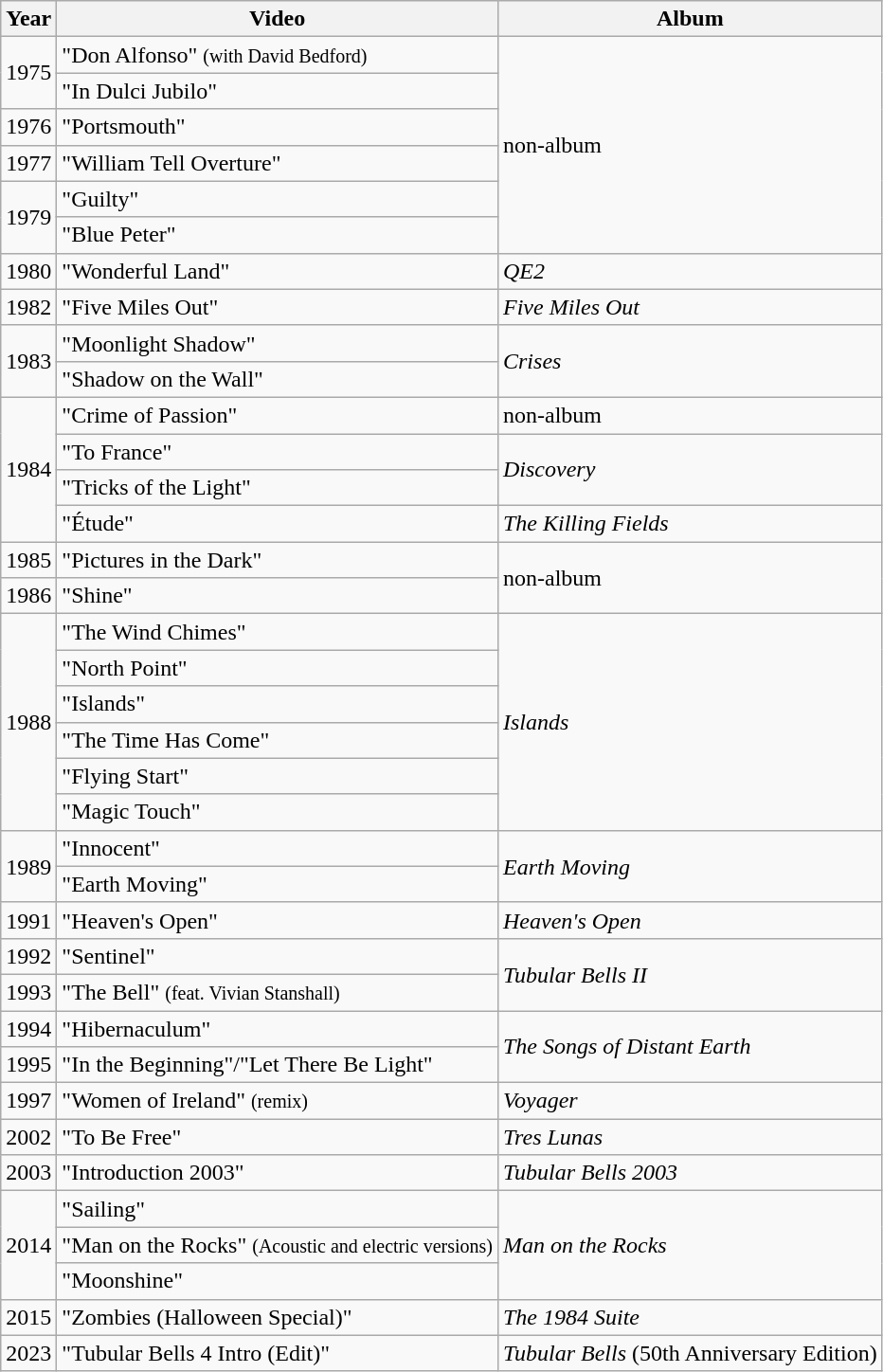<table class="wikitable">
<tr>
<th>Year</th>
<th>Video</th>
<th>Album</th>
</tr>
<tr>
<td rowspan="2">1975</td>
<td>"Don Alfonso" <small>(with David Bedford)</small></td>
<td rowspan="6">non-album</td>
</tr>
<tr>
<td>"In Dulci Jubilo"</td>
</tr>
<tr>
<td>1976</td>
<td>"Portsmouth"</td>
</tr>
<tr>
<td>1977</td>
<td>"William Tell Overture"</td>
</tr>
<tr>
<td rowspan="2">1979</td>
<td>"Guilty"</td>
</tr>
<tr>
<td>"Blue Peter"</td>
</tr>
<tr>
<td>1980</td>
<td>"Wonderful Land"</td>
<td><em>QE2</em></td>
</tr>
<tr>
<td>1982</td>
<td>"Five Miles Out"</td>
<td><em>Five Miles Out</em></td>
</tr>
<tr>
<td rowspan="2">1983</td>
<td>"Moonlight Shadow"</td>
<td rowspan="2"><em>Crises</em></td>
</tr>
<tr>
<td>"Shadow on the Wall"</td>
</tr>
<tr>
<td rowspan="4">1984</td>
<td>"Crime of Passion"</td>
<td>non-album</td>
</tr>
<tr>
<td>"To France"</td>
<td rowspan="2"><em>Discovery</em></td>
</tr>
<tr>
<td>"Tricks of the Light"</td>
</tr>
<tr>
<td>"Étude"</td>
<td><em>The Killing Fields</em></td>
</tr>
<tr>
<td>1985</td>
<td>"Pictures in the Dark"</td>
<td rowspan="2">non-album</td>
</tr>
<tr>
<td>1986</td>
<td>"Shine"</td>
</tr>
<tr>
<td rowspan="6">1988</td>
<td>"The Wind Chimes"</td>
<td rowspan="6"><em>Islands</em></td>
</tr>
<tr>
<td>"North Point"</td>
</tr>
<tr>
<td>"Islands"</td>
</tr>
<tr>
<td>"The Time Has Come"</td>
</tr>
<tr>
<td>"Flying Start"</td>
</tr>
<tr>
<td>"Magic Touch"</td>
</tr>
<tr>
<td rowspan="2">1989</td>
<td>"Innocent"</td>
<td rowspan="2"><em>Earth Moving</em></td>
</tr>
<tr>
<td>"Earth Moving"</td>
</tr>
<tr>
<td>1991</td>
<td>"Heaven's Open"</td>
<td><em>Heaven's Open</em></td>
</tr>
<tr>
<td>1992</td>
<td>"Sentinel"</td>
<td rowspan="2"><em>Tubular Bells II</em></td>
</tr>
<tr>
<td>1993</td>
<td>"The Bell" <small>(feat. Vivian Stanshall)</small></td>
</tr>
<tr>
<td>1994</td>
<td>"Hibernaculum"</td>
<td rowspan="2"><em>The Songs of Distant Earth</em></td>
</tr>
<tr>
<td>1995</td>
<td>"In the Beginning"/"Let There Be Light"</td>
</tr>
<tr>
<td>1997</td>
<td>"Women of Ireland" <small>(remix)</small></td>
<td><em>Voyager</em></td>
</tr>
<tr>
<td>2002</td>
<td>"To Be Free"</td>
<td><em>Tres Lunas</em></td>
</tr>
<tr>
<td>2003</td>
<td>"Introduction 2003"</td>
<td><em>Tubular Bells 2003</em></td>
</tr>
<tr>
<td rowspan="3">2014</td>
<td>"Sailing"</td>
<td rowspan="3"><em>Man on the Rocks</em></td>
</tr>
<tr>
<td>"Man on the Rocks" <small>(Acoustic and electric versions)</small></td>
</tr>
<tr>
<td>"Moonshine"</td>
</tr>
<tr>
<td>2015</td>
<td>"Zombies (Halloween Special)"</td>
<td><em>The 1984 Suite</em></td>
</tr>
<tr>
<td>2023</td>
<td>"Tubular Bells 4 Intro (Edit)"</td>
<td><em>Tubular Bells</em> (50th Anniversary Edition)</td>
</tr>
</table>
